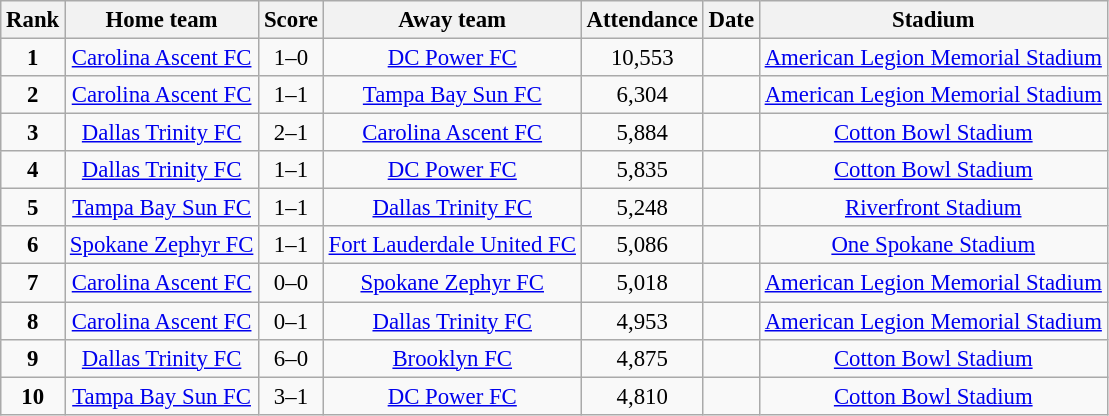<table class="wikitable sortable" style="font-size: 95%;text-align: center;">
<tr>
<th scope="col">Rank</th>
<th scope="col">Home team</th>
<th scope="col">Score</th>
<th scope="col">Away team</th>
<th scope="col">Attendance</th>
<th scope="col">Date</th>
<th scope="col">Stadium</th>
</tr>
<tr>
<td><strong>1</strong></td>
<td><a href='#'>Carolina Ascent FC</a></td>
<td>1–0</td>
<td><a href='#'>DC Power FC</a></td>
<td>10,553</td>
<td></td>
<td><a href='#'>American Legion Memorial Stadium</a></td>
</tr>
<tr>
<td><strong>2</strong></td>
<td><a href='#'>Carolina Ascent FC</a></td>
<td>1–1</td>
<td><a href='#'>Tampa Bay Sun FC</a></td>
<td>6,304</td>
<td></td>
<td><a href='#'>American Legion Memorial Stadium</a></td>
</tr>
<tr>
<td><strong>3</strong></td>
<td><a href='#'>Dallas Trinity FC</a></td>
<td>2–1</td>
<td><a href='#'>Carolina Ascent FC</a></td>
<td>5,884</td>
<td></td>
<td><a href='#'>Cotton Bowl Stadium</a></td>
</tr>
<tr>
<td><strong>4</strong></td>
<td><a href='#'>Dallas Trinity FC</a></td>
<td>1–1</td>
<td><a href='#'>DC Power FC</a></td>
<td>5,835</td>
<td></td>
<td><a href='#'>Cotton Bowl Stadium</a></td>
</tr>
<tr>
<td><strong>5</strong></td>
<td><a href='#'>Tampa Bay Sun FC</a></td>
<td>1–1</td>
<td><a href='#'>Dallas Trinity FC</a></td>
<td>5,248</td>
<td></td>
<td><a href='#'>Riverfront Stadium</a></td>
</tr>
<tr>
<td><strong>6</strong></td>
<td><a href='#'>Spokane Zephyr FC</a></td>
<td>1–1</td>
<td><a href='#'>Fort Lauderdale United FC</a></td>
<td>5,086</td>
<td></td>
<td><a href='#'>One Spokane Stadium</a></td>
</tr>
<tr>
<td><strong>7</strong></td>
<td><a href='#'>Carolina Ascent FC</a></td>
<td>0–0</td>
<td><a href='#'>Spokane Zephyr FC</a></td>
<td>5,018</td>
<td></td>
<td><a href='#'>American Legion Memorial Stadium</a></td>
</tr>
<tr>
<td><strong>8</strong></td>
<td><a href='#'>Carolina Ascent FC</a></td>
<td>0–1</td>
<td><a href='#'>Dallas Trinity FC</a></td>
<td>4,953</td>
<td></td>
<td><a href='#'>American Legion Memorial Stadium</a></td>
</tr>
<tr>
<td><strong>9</strong></td>
<td><a href='#'>Dallas Trinity FC</a></td>
<td>6–0</td>
<td><a href='#'>Brooklyn FC</a></td>
<td>4,875</td>
<td></td>
<td><a href='#'>Cotton Bowl Stadium</a></td>
</tr>
<tr>
<td><strong>10</strong></td>
<td><a href='#'>Tampa Bay Sun FC</a></td>
<td>3–1</td>
<td><a href='#'>DC Power FC</a></td>
<td>4,810</td>
<td></td>
<td><a href='#'>Cotton Bowl Stadium</a></td>
</tr>
</table>
